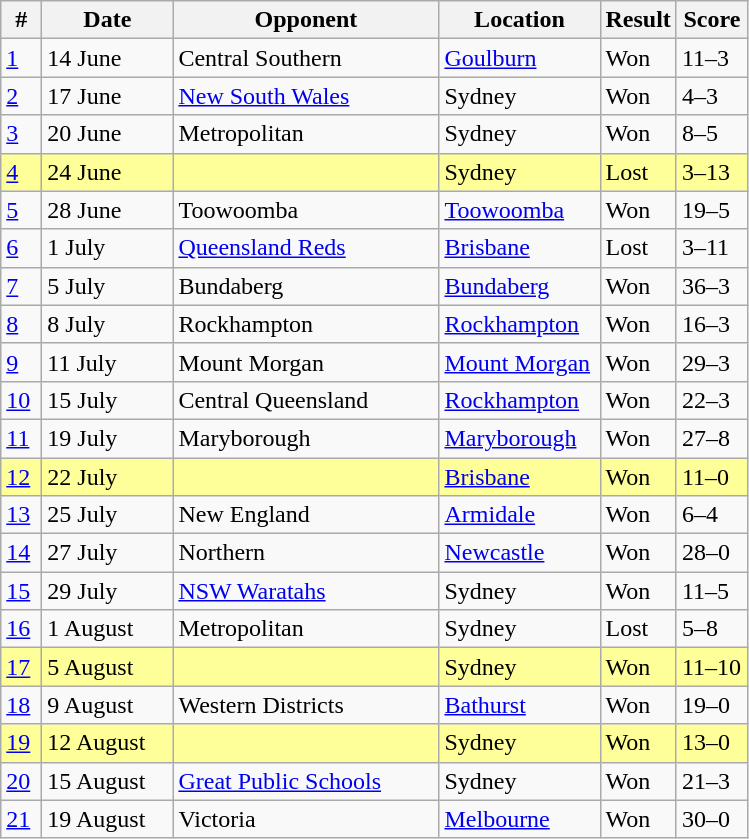<table class="wikitable sortable">
<tr>
<th width=20px>#</th>
<th width=80px>Date</th>
<th width=170px>Opponent</th>
<th width=100px>Location</th>
<th width=40px>Result</th>
<th width=40px>Score</th>
</tr>
<tr>
<td><a href='#'>1</a></td>
<td>14 June</td>
<td>Central Southern</td>
<td><a href='#'>Goulburn</a></td>
<td>Won</td>
<td>11–3</td>
</tr>
<tr>
<td><a href='#'>2</a></td>
<td>17 June</td>
<td><a href='#'>New South Wales</a></td>
<td>Sydney</td>
<td>Won</td>
<td>4–3</td>
</tr>
<tr>
<td><a href='#'>3</a></td>
<td>20 June</td>
<td>Metropolitan</td>
<td>Sydney</td>
<td>Won</td>
<td>8–5</td>
</tr>
<tr bgcolor=#ffff99>
<td><a href='#'>4</a></td>
<td>24 June</td>
<td></td>
<td>Sydney</td>
<td>Lost</td>
<td>3–13</td>
</tr>
<tr>
<td><a href='#'>5</a></td>
<td>28 June</td>
<td>Toowoomba</td>
<td><a href='#'>Toowoomba</a></td>
<td>Won</td>
<td>19–5</td>
</tr>
<tr>
<td><a href='#'>6</a></td>
<td>1 July</td>
<td><a href='#'>Queensland Reds</a></td>
<td><a href='#'>Brisbane</a></td>
<td>Lost</td>
<td>3–11</td>
</tr>
<tr>
<td><a href='#'>7</a></td>
<td>5 July</td>
<td>Bundaberg</td>
<td><a href='#'>Bundaberg</a></td>
<td>Won</td>
<td>36–3</td>
</tr>
<tr>
<td><a href='#'>8</a></td>
<td>8 July</td>
<td>Rockhampton</td>
<td><a href='#'>Rockhampton</a></td>
<td>Won</td>
<td>16–3</td>
</tr>
<tr>
<td><a href='#'>9</a></td>
<td>11 July</td>
<td>Mount Morgan</td>
<td><a href='#'>Mount Morgan</a></td>
<td>Won</td>
<td>29–3</td>
</tr>
<tr>
<td><a href='#'>10</a></td>
<td>15 July</td>
<td>Central Queensland</td>
<td><a href='#'>Rockhampton</a></td>
<td>Won</td>
<td>22–3</td>
</tr>
<tr>
<td><a href='#'>11</a></td>
<td>19 July</td>
<td>Maryborough</td>
<td><a href='#'>Maryborough</a></td>
<td>Won</td>
<td>27–8</td>
</tr>
<tr bgcolor=#ffff99>
<td><a href='#'>12</a></td>
<td>22 July</td>
<td></td>
<td><a href='#'>Brisbane</a></td>
<td>Won</td>
<td>11–0</td>
</tr>
<tr>
<td><a href='#'>13</a></td>
<td>25 July</td>
<td>New England</td>
<td><a href='#'>Armidale</a></td>
<td>Won</td>
<td>6–4</td>
</tr>
<tr>
<td><a href='#'>14</a></td>
<td>27 July</td>
<td>Northern</td>
<td><a href='#'>Newcastle</a></td>
<td>Won</td>
<td>28–0</td>
</tr>
<tr>
<td><a href='#'>15</a></td>
<td>29 July</td>
<td><a href='#'>NSW Waratahs</a></td>
<td>Sydney</td>
<td>Won</td>
<td>11–5</td>
</tr>
<tr>
<td><a href='#'>16</a></td>
<td>1 August</td>
<td>Metropolitan</td>
<td>Sydney</td>
<td>Lost</td>
<td>5–8</td>
</tr>
<tr bgcolor=#ffff99>
<td><a href='#'>17</a></td>
<td>5 August</td>
<td></td>
<td>Sydney</td>
<td>Won</td>
<td>11–10</td>
</tr>
<tr>
<td><a href='#'>18</a></td>
<td>9 August</td>
<td>Western Districts</td>
<td><a href='#'>Bathurst</a></td>
<td>Won</td>
<td>19–0</td>
</tr>
<tr bgcolor=#ffff99>
<td><a href='#'>19</a></td>
<td>12 August</td>
<td></td>
<td>Sydney</td>
<td>Won</td>
<td>13–0</td>
</tr>
<tr>
<td><a href='#'>20</a></td>
<td>15 August</td>
<td><a href='#'>Great Public Schools</a></td>
<td>Sydney</td>
<td>Won</td>
<td>21–3</td>
</tr>
<tr>
<td><a href='#'>21</a></td>
<td>19 August</td>
<td>Victoria</td>
<td><a href='#'>Melbourne</a></td>
<td>Won</td>
<td>30–0</td>
</tr>
</table>
